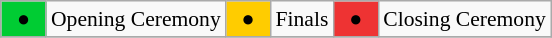<table class="wikitable" style="margin:0.5em auto; font-size:90%;">
<tr>
<td bgcolor=#00cc33> ● </td>
<td>Opening Ceremony</td>
<td bgcolor=#ffcc00> ● </td>
<td>Finals</td>
<td bgcolor=#ee3333> ● </td>
<td>Closing Ceremony</td>
</tr>
<tr>
</tr>
</table>
